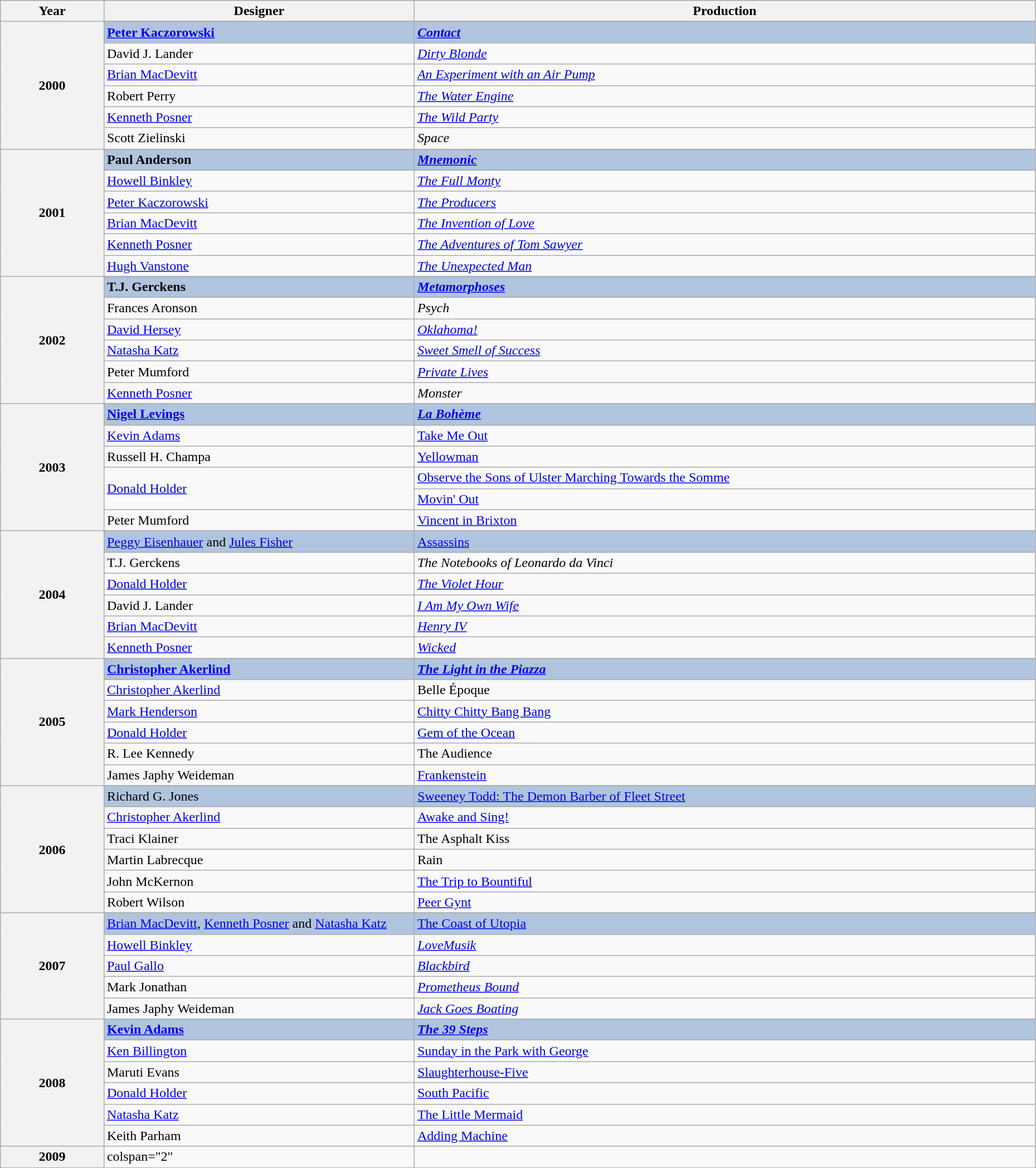<table class="wikitable" style="width:98%;">
<tr style="background:#bebebe;">
<th style="width:10%;">Year</th>
<th style="width:30%;">Designer</th>
<th style="width:60%;">Production</th>
</tr>
<tr>
<th rowspan="7">2000</th>
</tr>
<tr style="background:#B0C4DE">
<td><strong><a href='#'>Peter Kaczorowski</a></strong></td>
<td><strong><em><a href='#'>Contact</a></em></strong></td>
</tr>
<tr>
<td>David J. Lander</td>
<td><em><a href='#'>Dirty Blonde</a></em></td>
</tr>
<tr>
<td><a href='#'>Brian MacDevitt</a></td>
<td><em><a href='#'>An Experiment with an Air Pump</a></em></td>
</tr>
<tr>
<td>Robert Perry</td>
<td><em><a href='#'>The Water Engine</a></em></td>
</tr>
<tr>
<td><a href='#'>Kenneth Posner</a></td>
<td><em><a href='#'>The Wild Party</a></em></td>
</tr>
<tr>
<td>Scott Zielinski</td>
<td><em>Space</em></td>
</tr>
<tr>
<th rowspan="7">2001</th>
</tr>
<tr style="background:#B0C4DE">
<td><strong>Paul Anderson</strong></td>
<td><strong><em><a href='#'>Mnemonic</a></em></strong></td>
</tr>
<tr>
<td><a href='#'>Howell Binkley</a></td>
<td><em><a href='#'>The Full Monty</a></em></td>
</tr>
<tr>
<td><a href='#'>Peter Kaczorowski</a></td>
<td><em><a href='#'>The Producers</a></em></td>
</tr>
<tr>
<td><a href='#'>Brian MacDevitt</a></td>
<td><em><a href='#'>The Invention of Love</a></em></td>
</tr>
<tr>
<td><a href='#'>Kenneth Posner</a></td>
<td><em><a href='#'>The Adventures of Tom Sawyer</a></em></td>
</tr>
<tr>
<td><a href='#'>Hugh Vanstone</a></td>
<td><em><a href='#'>The Unexpected Man</a></em></td>
</tr>
<tr>
<th rowspan="7">2002</th>
</tr>
<tr style="background:#B0C4DE">
<td><strong>T.J. Gerckens</strong></td>
<td><strong><em><a href='#'>Metamorphoses</a></em></strong></td>
</tr>
<tr>
<td>Frances Aronson</td>
<td><em>Psych</em></td>
</tr>
<tr>
<td><a href='#'>David Hersey</a></td>
<td><em><a href='#'>Oklahoma!</a></em></td>
</tr>
<tr>
<td><a href='#'>Natasha Katz</a></td>
<td><em><a href='#'>Sweet Smell of Success</a></em></td>
</tr>
<tr>
<td>Peter Mumford</td>
<td><em><a href='#'>Private Lives</a></em></td>
</tr>
<tr>
<td><a href='#'>Kenneth Posner</a></td>
<td><em>Monster</em></td>
</tr>
<tr>
<th rowspan="7">2003</th>
</tr>
<tr style="background:#B0C4DE">
<td><strong><a href='#'>Nigel Levings</a></strong></td>
<td><strong><em><a href='#'>La Bohème</a><em> <strong></td>
</tr>
<tr>
<td><a href='#'>Kevin Adams</a></td>
<td></em><a href='#'>Take Me Out</a><em></td>
</tr>
<tr>
<td>Russell H. Champa</td>
<td></em><a href='#'>Yellowman</a><em></td>
</tr>
<tr>
<td rowspan="2"><a href='#'>Donald Holder</a></td>
<td></em><a href='#'>Observe the Sons of Ulster Marching Towards the Somme</a><em></td>
</tr>
<tr>
<td></em><a href='#'>Movin' Out</a><em></td>
</tr>
<tr>
<td>Peter Mumford</td>
<td></em><a href='#'>Vincent in Brixton</a><em></td>
</tr>
<tr>
<th rowspan="7">2004</th>
</tr>
<tr style="background:#B0C4DE">
<td></strong><a href='#'>Peggy Eisenhauer</a> and <a href='#'>Jules Fisher</a><strong></td>
<td></em></strong><a href='#'>Assassins</a></em> </strong></td>
</tr>
<tr>
<td>T.J. Gerckens</td>
<td><em>The Notebooks of Leonardo da Vinci</em></td>
</tr>
<tr>
<td><a href='#'>Donald Holder</a></td>
<td><em><a href='#'>The Violet Hour</a></em></td>
</tr>
<tr>
<td>David J. Lander</td>
<td><em><a href='#'>I Am My Own Wife</a></em></td>
</tr>
<tr>
<td><a href='#'>Brian MacDevitt</a></td>
<td><em><a href='#'>Henry IV</a></em></td>
</tr>
<tr>
<td><a href='#'>Kenneth Posner</a></td>
<td><em><a href='#'>Wicked</a></em></td>
</tr>
<tr>
<th rowspan="7">2005</th>
</tr>
<tr style="background:#B0C4DE">
<td><strong><a href='#'>Christopher Akerlind</a></strong></td>
<td><strong><em><a href='#'>The Light in the Piazza</a><em> <strong></td>
</tr>
<tr>
<td><a href='#'>Christopher Akerlind</a></td>
<td></em>Belle Époque<em></td>
</tr>
<tr>
<td><a href='#'>Mark Henderson</a></td>
<td></em><a href='#'>Chitty Chitty Bang Bang</a><em></td>
</tr>
<tr>
<td><a href='#'>Donald Holder</a></td>
<td></em><a href='#'>Gem of the Ocean</a><em></td>
</tr>
<tr>
<td>R. Lee Kennedy</td>
<td>The Audience</td>
</tr>
<tr>
<td>James Japhy Weideman</td>
<td></em><a href='#'>Frankenstein</a><em></td>
</tr>
<tr>
<th rowspan="7">2006</th>
</tr>
<tr style="background:#B0C4DE">
<td></strong>Richard G. Jones<strong></td>
<td></em></strong><a href='#'>Sweeney Todd: The Demon Barber of Fleet Street</a><strong><em></td>
</tr>
<tr>
<td><a href='#'>Christopher Akerlind</a></td>
<td></em><a href='#'>Awake and Sing!</a><em></td>
</tr>
<tr>
<td>Traci Klainer</td>
<td></em>The Asphalt Kiss<em></td>
</tr>
<tr>
<td>Martin Labrecque</td>
<td></em>Rain<em></td>
</tr>
<tr>
<td>John McKernon</td>
<td></em><a href='#'>The Trip to Bountiful</a><em></td>
</tr>
<tr>
<td>Robert Wilson</td>
<td></em><a href='#'>Peer Gynt</a><em></td>
</tr>
<tr>
<th rowspan="6">2007</th>
</tr>
<tr style="background:#B0C4DE">
<td></strong><a href='#'>Brian MacDevitt</a>, <a href='#'>Kenneth Posner</a> and <a href='#'>Natasha Katz</a><strong></td>
<td></em></strong><a href='#'>The Coast of Utopia</a></strong> </em></td>
</tr>
<tr>
<td><a href='#'>Howell Binkley</a></td>
<td><em><a href='#'>LoveMusik</a></em></td>
</tr>
<tr>
<td><a href='#'>Paul Gallo</a></td>
<td><em><a href='#'>Blackbird</a></em></td>
</tr>
<tr>
<td>Mark Jonathan</td>
<td><em><a href='#'>Prometheus Bound</a></em></td>
</tr>
<tr>
<td>James Japhy Weideman</td>
<td><em><a href='#'>Jack Goes Boating</a></em></td>
</tr>
<tr>
<th rowspan="7">2008</th>
</tr>
<tr style="background:#B0C4DE">
<td><strong><a href='#'>Kevin Adams</a></strong></td>
<td><strong><em><a href='#'>The 39 Steps</a><em> <strong></td>
</tr>
<tr>
<td><a href='#'>Ken Billington</a></td>
<td></em><a href='#'>Sunday in the Park with George</a><em></td>
</tr>
<tr>
<td>Maruti Evans</td>
<td></em><a href='#'>Slaughterhouse-Five</a><em></td>
</tr>
<tr>
<td><a href='#'>Donald Holder</a></td>
<td></em><a href='#'>South Pacific</a><em></td>
</tr>
<tr>
<td><a href='#'>Natasha Katz</a></td>
<td></em><a href='#'>The Little Mermaid</a><em></td>
</tr>
<tr>
<td>Keith Parham</td>
<td></em><a href='#'>Adding Machine</a><em></td>
</tr>
<tr>
<th>2009</th>
<td>colspan="2" </td>
</tr>
</table>
